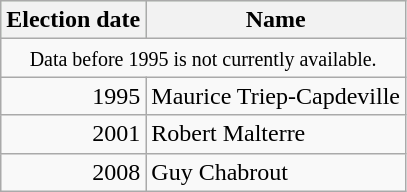<table class="wikitable">
<tr style="background: #ddffdd">
<th>Election date</th>
<th>Name</th>
</tr>
<tr>
<td colspan="2" align="center"><small>Data before 1995 is not currently available.</small></td>
</tr>
<tr>
<td align=right>1995</td>
<td>Maurice Triep-Capdeville</td>
</tr>
<tr>
<td align=right>2001</td>
<td>Robert Malterre</td>
</tr>
<tr>
<td align=right>2008</td>
<td>Guy Chabrout</td>
</tr>
</table>
